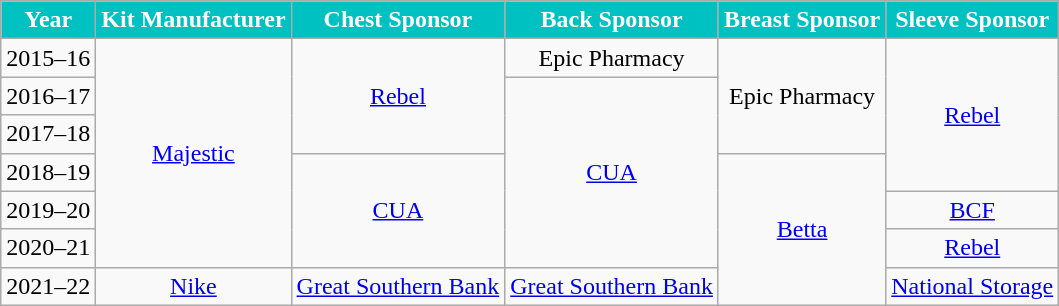<table class="wikitable">
<tr>
<th style="background:#00c1c1; color:white">Year</th>
<th style="background:#00c1c1; color:white">Kit Manufacturer</th>
<th style="background:#00c1c1; color:white">Chest Sponsor</th>
<th style="background:#00c1c1; color:white">Back Sponsor</th>
<th style="background:#00c1c1; color:white">Breast Sponsor</th>
<th style="background:#00c1c1; color:white">Sleeve Sponsor</th>
</tr>
<tr align=center>
<td>2015–16</td>
<td rowspan="6"><a href='#'>Majestic</a></td>
<td rowspan="3"><a href='#'>Rebel</a></td>
<td>Epic Pharmacy</td>
<td rowspan="3">Epic Pharmacy</td>
<td rowspan="4"><a href='#'>Rebel</a></td>
</tr>
<tr align=center>
<td>2016–17</td>
<td rowspan="5"><a href='#'>CUA</a></td>
</tr>
<tr align=center>
<td>2017–18</td>
</tr>
<tr align=center>
<td>2018–19</td>
<td rowspan="3"><a href='#'>CUA</a></td>
<td rowspan="4"><a href='#'>Betta</a></td>
</tr>
<tr align=center>
<td>2019–20</td>
<td><a href='#'>BCF</a></td>
</tr>
<tr align=center>
<td>2020–21</td>
<td><a href='#'>Rebel</a></td>
</tr>
<tr align=center>
<td>2021–22</td>
<td><a href='#'>Nike</a></td>
<td><a href='#'>Great Southern Bank</a></td>
<td><a href='#'>Great Southern Bank</a></td>
<td><a href='#'>National Storage</a></td>
</tr>
</table>
